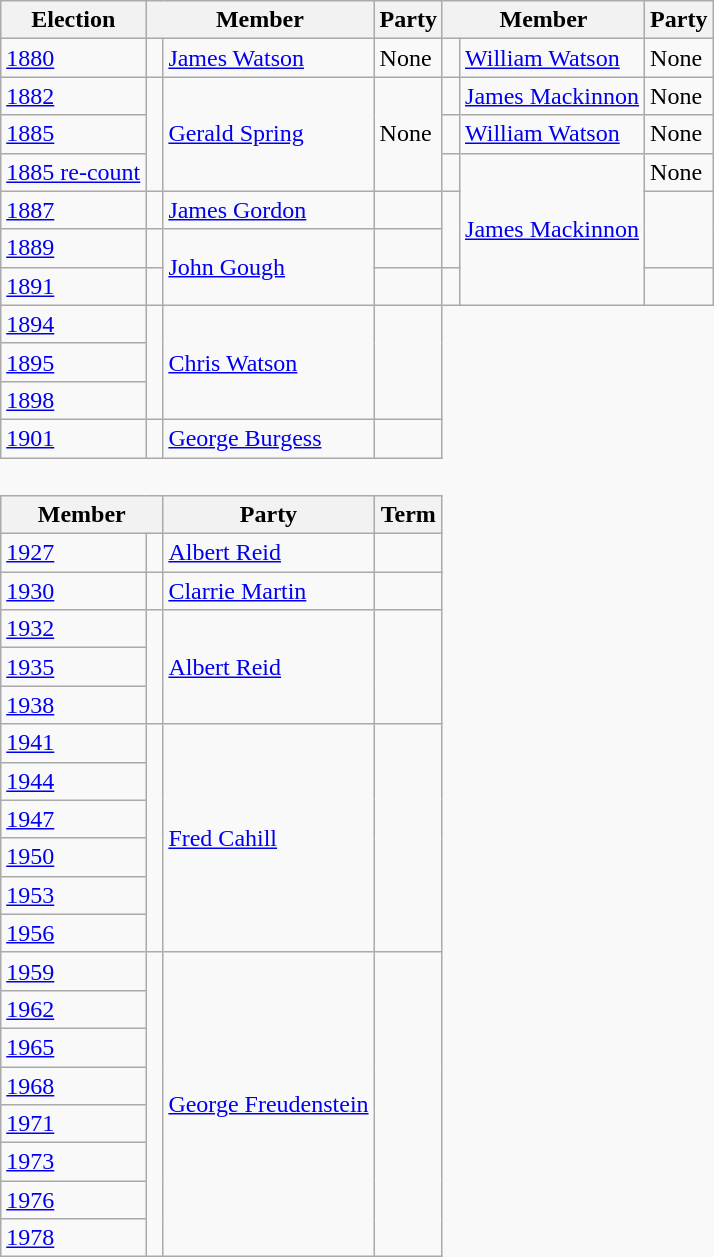<table class="wikitable" style='border-style: none none none none;'>
<tr>
<th>Election</th>
<th colspan="2">Member</th>
<th>Party</th>
<th colspan="2">Member</th>
<th>Party</th>
</tr>
<tr style="background: #f9f9f9">
<td><a href='#'>1880</a></td>
<td> </td>
<td><a href='#'>James Watson</a></td>
<td>None</td>
<td> </td>
<td><a href='#'>William Watson</a></td>
<td>None</td>
</tr>
<tr style="background: #f9f9f9">
<td><a href='#'>1882</a></td>
<td rowspan="3" > </td>
<td rowspan="3"><a href='#'>Gerald Spring</a></td>
<td rowspan="3">None</td>
<td> </td>
<td><a href='#'>James Mackinnon</a></td>
<td>None</td>
</tr>
<tr style="background: #f9f9f9">
<td><a href='#'>1885</a></td>
<td> </td>
<td><a href='#'>William Watson</a></td>
<td>None</td>
</tr>
<tr style="background: #f9f9f9">
<td><a href='#'>1885 re-count</a></td>
<td> </td>
<td rowspan="4"><a href='#'>James Mackinnon</a></td>
<td>None</td>
</tr>
<tr style="background: #f9f9f9">
<td><a href='#'>1887</a></td>
<td> </td>
<td><a href='#'>James Gordon</a></td>
<td></td>
<td rowspan="2" > </td>
<td rowspan="2"></td>
</tr>
<tr style="background: #f9f9f9">
<td><a href='#'>1889</a></td>
<td> </td>
<td rowspan="2"><a href='#'>John Gough</a></td>
<td></td>
</tr>
<tr style="background: #f9f9f9">
<td><a href='#'>1891</a></td>
<td> </td>
<td></td>
<td> </td>
<td></td>
</tr>
<tr style="background: #f9f9f9">
<td><a href='#'>1894</a></td>
<td rowspan="3" > </td>
<td rowspan="3"><a href='#'>Chris Watson</a></td>
<td rowspan="3"></td>
</tr>
<tr style="background: #f9f9f9">
<td><a href='#'>1895</a></td>
</tr>
<tr style="background: #f9f9f9">
<td><a href='#'>1898</a></td>
</tr>
<tr style="background: #f9f9f9">
<td><a href='#'>1901</a></td>
<td> </td>
<td><a href='#'>George Burgess</a></td>
<td></td>
</tr>
<tr>
<td colspan="4" style='border-style: none none none none;'> </td>
</tr>
<tr>
<th colspan="2">Member</th>
<th>Party</th>
<th>Term</th>
</tr>
<tr style="background: #f9f9f9">
<td><a href='#'>1927</a></td>
<td> </td>
<td><a href='#'>Albert Reid</a></td>
<td></td>
</tr>
<tr style="background: #f9f9f9">
<td><a href='#'>1930</a></td>
<td> </td>
<td><a href='#'>Clarrie Martin</a></td>
<td></td>
</tr>
<tr style="background: #f9f9f9">
<td><a href='#'>1932</a></td>
<td rowspan="3" > </td>
<td rowspan="3"><a href='#'>Albert Reid</a></td>
<td rowspan="3"></td>
</tr>
<tr style="background: #f9f9f9">
<td><a href='#'>1935</a></td>
</tr>
<tr style="background: #f9f9f9">
<td><a href='#'>1938</a></td>
</tr>
<tr style="background: #f9f9f9">
<td><a href='#'>1941</a></td>
<td rowspan="6" > </td>
<td rowspan="6"><a href='#'>Fred Cahill</a></td>
<td rowspan="6"></td>
</tr>
<tr style="background: #f9f9f9">
<td><a href='#'>1944</a></td>
</tr>
<tr style="background: #f9f9f9">
<td><a href='#'>1947</a></td>
</tr>
<tr style="background: #f9f9f9">
<td><a href='#'>1950</a></td>
</tr>
<tr style="background: #f9f9f9">
<td><a href='#'>1953</a></td>
</tr>
<tr style="background: #f9f9f9">
<td><a href='#'>1956</a></td>
</tr>
<tr style="background: #f9f9f9">
<td><a href='#'>1959</a></td>
<td rowspan="8" > </td>
<td rowspan="8"><a href='#'>George Freudenstein</a></td>
<td rowspan="8"></td>
</tr>
<tr style="background: #f9f9f9">
<td><a href='#'>1962</a></td>
</tr>
<tr style="background: #f9f9f9">
<td><a href='#'>1965</a></td>
</tr>
<tr style="background: #f9f9f9">
<td><a href='#'>1968</a></td>
</tr>
<tr style="background: #f9f9f9">
<td><a href='#'>1971</a></td>
</tr>
<tr style="background: #f9f9f9">
<td><a href='#'>1973</a></td>
</tr>
<tr style="background: #f9f9f9">
<td><a href='#'>1976</a></td>
</tr>
<tr style="background: #f9f9f9">
<td><a href='#'>1978</a></td>
</tr>
</table>
